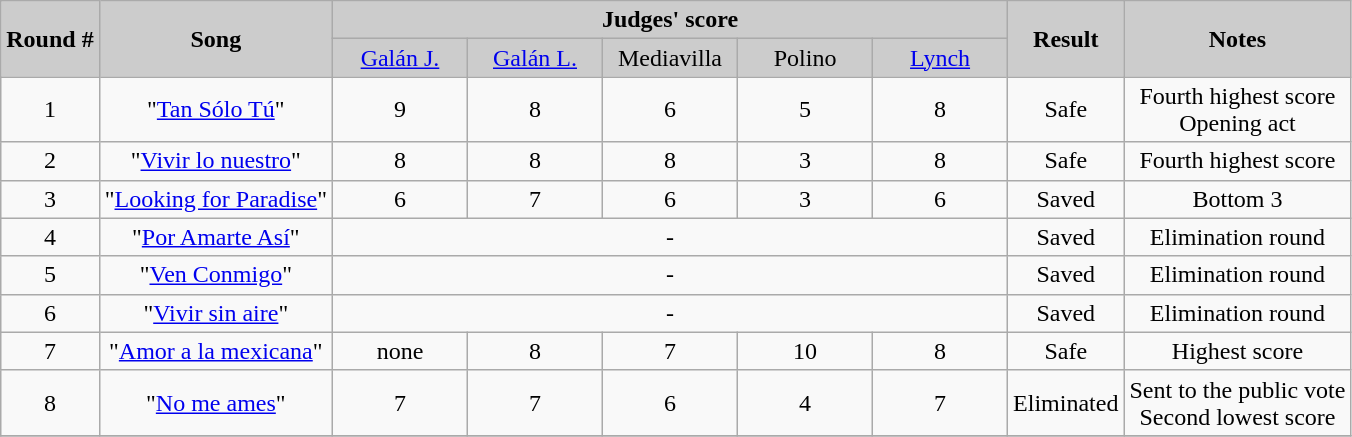<table class="wikitable">
<tr style="text-align:Center; background:#ccc;">
<td rowspan="2"><strong>Round #</strong></td>
<td rowspan="2"><strong>Song</strong></td>
<td colspan="5"><strong>Judges' score</strong></td>
<td rowspan="2"><strong>Result</strong></td>
<td rowspan="2"><strong>Notes</strong></td>
</tr>
<tr style="text-align:center; background:#ccc;">
<td style="width:10%; "><a href='#'>Galán J.</a></td>
<td style="width:10%; "><a href='#'>Galán L.</a></td>
<td style="width:10%; ">Mediavilla</td>
<td style="width:10%; ">Polino</td>
<td style="width:10%; "><a href='#'>Lynch</a></td>
</tr>
<tr>
<td style="text-align:center;">1</td>
<td style="text-align:center;">"<a href='#'>Tan Sólo Tú</a>"</td>
<td style="text-align:center;">9</td>
<td style="text-align:center;">8</td>
<td style="text-align:center;">6</td>
<td style="text-align:center;">5</td>
<td style="text-align:center;">8</td>
<td style="text-align:center;">Safe</td>
<td style="text-align:center;">Fourth highest score<br>Opening act</td>
</tr>
<tr>
<td style="text-align:center;">2</td>
<td style="text-align:center;">"<a href='#'>Vivir lo nuestro</a>"</td>
<td style="text-align:center;">8</td>
<td style="text-align:center;">8</td>
<td style="text-align:center;">8</td>
<td style="text-align:center;">3</td>
<td style="text-align:center;">8</td>
<td style="text-align:center;">Safe</td>
<td style="text-align:center;">Fourth highest score</td>
</tr>
<tr>
<td style="text-align:center;">3</td>
<td style="text-align:center;">"<a href='#'>Looking for Paradise</a>"</td>
<td style="text-align:center;">6</td>
<td style="text-align:center;">7</td>
<td style="text-align:center;">6</td>
<td style="text-align:center;">3</td>
<td style="text-align:center;">6</td>
<td style="text-align:center;">Saved</td>
<td style="text-align:center;">Bottom 3</td>
</tr>
<tr>
<td style="text-align:center;">4</td>
<td style="text-align:center;">"<a href='#'>Por Amarte Así</a>"</td>
<td colspan=5 style="text-align:center;" background:lightgray>-</td>
<td style="text-align:center;">Saved</td>
<td style="text-align:center;">Elimination round</td>
</tr>
<tr>
<td style="text-align:center;">5</td>
<td style="text-align:center;">"<a href='#'>Ven Conmigo</a>"</td>
<td colspan=5 style="text-align:center;" background:lightgray>-</td>
<td style="text-align:center;">Saved</td>
<td style="text-align:center;">Elimination round</td>
</tr>
<tr>
<td style="text-align:center;">6</td>
<td style="text-align:center;">"<a href='#'>Vivir sin aire</a>"</td>
<td colspan=5 style="text-align:center;" background:lightgray>-</td>
<td style="text-align:center;">Saved</td>
<td style="text-align:center;">Elimination round</td>
</tr>
<tr>
<td style="text-align:center;">7</td>
<td style="text-align:center;">"<a href='#'>Amor a la mexicana</a>"</td>
<td style="text-align:center;">none</td>
<td style="text-align:center;">8</td>
<td style="text-align:center;">7</td>
<td style="text-align:center;">10</td>
<td style="text-align:center;">8</td>
<td style="text-align:center;">Safe</td>
<td style="text-align:center;">Highest score</td>
</tr>
<tr>
<td style="text-align:center;">8</td>
<td style="text-align:center;">"<a href='#'>No me ames</a>"</td>
<td style="text-align:center;">7</td>
<td style="text-align:center;">7</td>
<td style="text-align:center;">6</td>
<td style="text-align:center;">4</td>
<td style="text-align:center;">7</td>
<td style="text-align:center;">Eliminated</td>
<td style="text-align:center;">Sent to the public vote<br>Second lowest score</td>
</tr>
<tr>
</tr>
</table>
